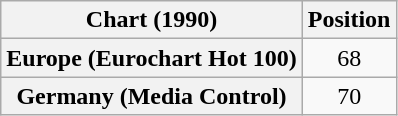<table class="wikitable sortable plainrowheaders" style="text-align:center">
<tr>
<th>Chart (1990)</th>
<th>Position</th>
</tr>
<tr>
<th scope="row">Europe (Eurochart Hot 100)</th>
<td>68</td>
</tr>
<tr>
<th scope="row">Germany (Media Control)</th>
<td>70</td>
</tr>
</table>
